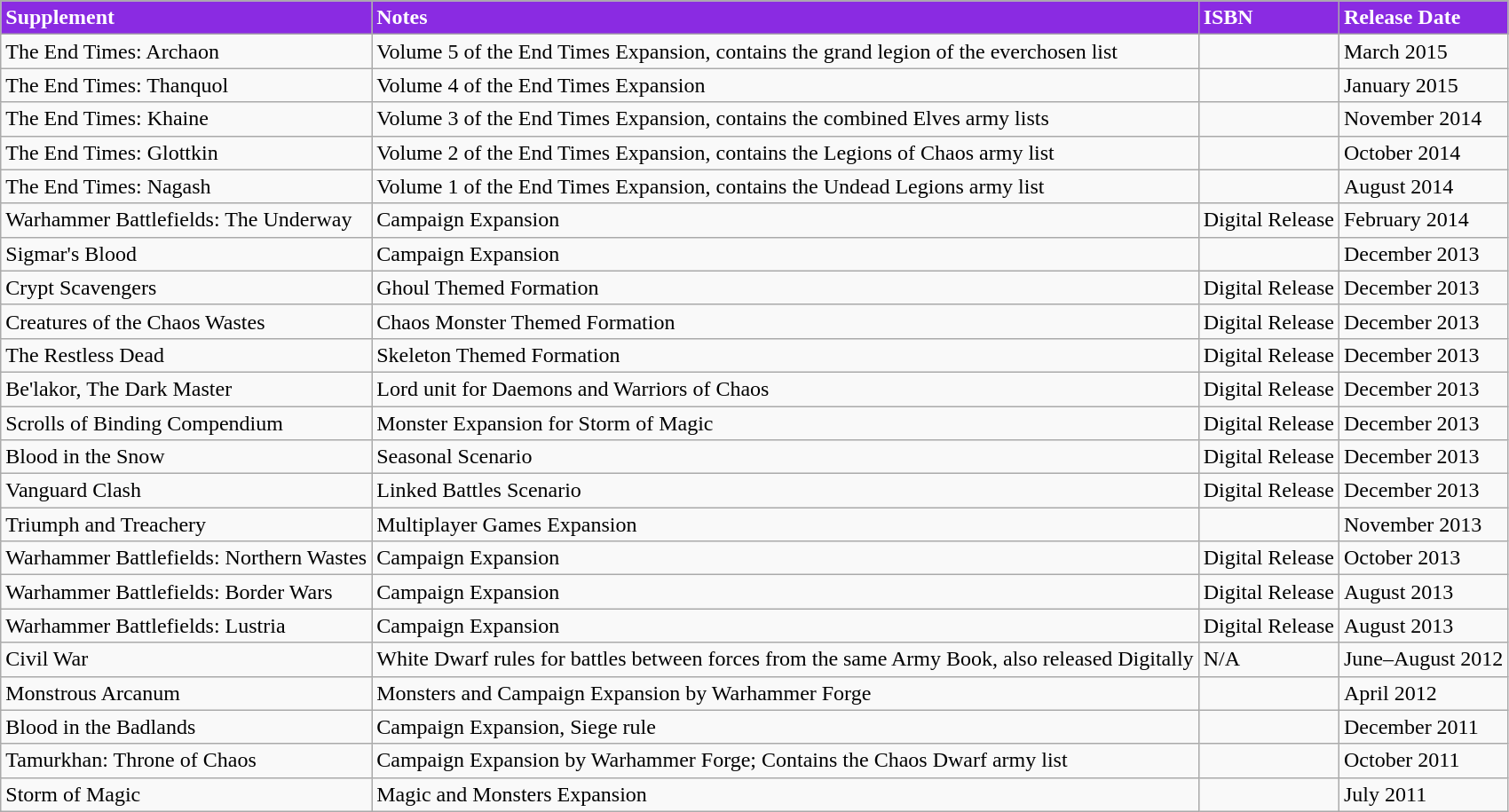<table class="wikitable">
<tr valign=center>
</tr>
<tr style="color:white; background:#8A2BE2;">
<td><strong>Supplement</strong></td>
<td><strong>Notes</strong></td>
<td><strong>ISBN</strong></td>
<td><strong>Release Date</strong></td>
</tr>
<tr>
<td>The End Times: Archaon</td>
<td>Volume 5 of the End Times Expansion, contains the grand legion of the everchosen list</td>
<td></td>
<td>March 2015</td>
</tr>
<tr>
<td>The End Times: Thanquol</td>
<td>Volume 4 of the End Times Expansion</td>
<td></td>
<td>January 2015</td>
</tr>
<tr>
<td>The End Times: Khaine</td>
<td>Volume 3 of the End Times Expansion, contains the combined Elves army lists</td>
<td></td>
<td>November 2014</td>
</tr>
<tr>
<td>The End Times: Glottkin</td>
<td>Volume 2 of the End Times Expansion, contains the Legions of Chaos army list</td>
<td></td>
<td>October 2014</td>
</tr>
<tr>
<td>The End Times: Nagash</td>
<td>Volume 1 of the End Times Expansion, contains the Undead Legions army list</td>
<td></td>
<td>August 2014</td>
</tr>
<tr>
<td>Warhammer Battlefields: The Underway</td>
<td>Campaign Expansion</td>
<td>Digital Release</td>
<td>February 2014</td>
</tr>
<tr>
<td>Sigmar's Blood</td>
<td>Campaign Expansion</td>
<td></td>
<td>December 2013</td>
</tr>
<tr>
<td>Crypt Scavengers</td>
<td>Ghoul Themed Formation</td>
<td>Digital Release</td>
<td>December 2013</td>
</tr>
<tr>
<td>Creatures of the Chaos Wastes</td>
<td>Chaos Monster Themed Formation</td>
<td>Digital Release</td>
<td>December 2013</td>
</tr>
<tr>
<td>The Restless Dead</td>
<td>Skeleton Themed Formation</td>
<td>Digital Release</td>
<td>December 2013</td>
</tr>
<tr>
<td>Be'lakor, The Dark Master</td>
<td>Lord unit for Daemons and Warriors of Chaos</td>
<td>Digital Release</td>
<td>December 2013</td>
</tr>
<tr>
<td>Scrolls of Binding Compendium</td>
<td>Monster Expansion for Storm of Magic</td>
<td>Digital Release</td>
<td>December 2013</td>
</tr>
<tr>
<td>Blood in the Snow</td>
<td>Seasonal Scenario</td>
<td>Digital Release</td>
<td>December 2013</td>
</tr>
<tr>
<td>Vanguard Clash</td>
<td>Linked Battles Scenario</td>
<td>Digital Release</td>
<td>December 2013</td>
</tr>
<tr>
<td>Triumph and Treachery</td>
<td>Multiplayer Games Expansion</td>
<td></td>
<td>November 2013</td>
</tr>
<tr>
<td>Warhammer Battlefields: Northern Wastes</td>
<td>Campaign Expansion</td>
<td>Digital Release</td>
<td>October 2013</td>
</tr>
<tr>
<td>Warhammer Battlefields: Border Wars</td>
<td>Campaign Expansion</td>
<td>Digital Release</td>
<td>August 2013</td>
</tr>
<tr>
<td>Warhammer Battlefields: Lustria</td>
<td>Campaign Expansion</td>
<td>Digital Release</td>
<td>August 2013</td>
</tr>
<tr>
<td>Civil War</td>
<td>White Dwarf rules for battles between forces from the same Army Book, also released Digitally</td>
<td>N/A</td>
<td>June–August 2012</td>
</tr>
<tr>
<td>Monstrous Arcanum</td>
<td>Monsters and Campaign Expansion by Warhammer Forge</td>
<td></td>
<td>April 2012</td>
</tr>
<tr>
<td>Blood in the Badlands</td>
<td>Campaign Expansion, Siege rule</td>
<td></td>
<td>December 2011</td>
</tr>
<tr>
<td>Tamurkhan: Throne of Chaos</td>
<td>Campaign Expansion by Warhammer Forge; Contains the Chaos Dwarf army list</td>
<td></td>
<td>October 2011</td>
</tr>
<tr>
<td>Storm of Magic</td>
<td>Magic and Monsters Expansion</td>
<td></td>
<td>July 2011</td>
</tr>
</table>
